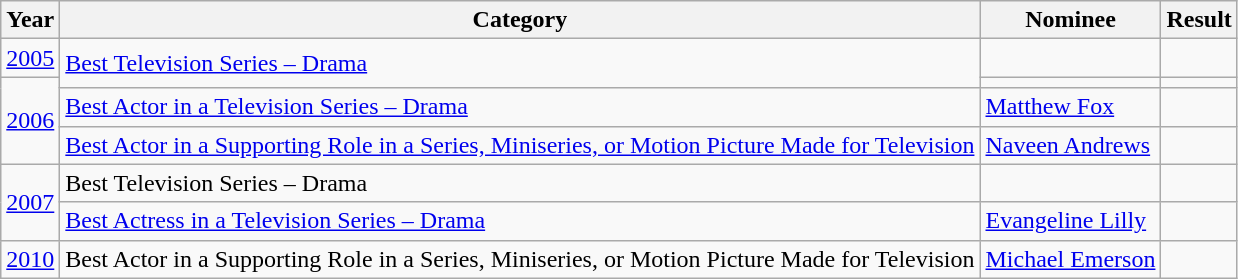<table class="wikitable">
<tr>
<th>Year</th>
<th>Category</th>
<th>Nominee</th>
<th>Result</th>
</tr>
<tr>
<td><a href='#'>2005</a></td>
<td rowspan=2><a href='#'>Best Television Series – Drama</a></td>
<td></td>
<td></td>
</tr>
<tr>
<td rowspan=3><a href='#'>2006</a></td>
<td></td>
<td></td>
</tr>
<tr>
<td><a href='#'>Best Actor in a Television Series – Drama</a></td>
<td><a href='#'>Matthew Fox</a></td>
<td></td>
</tr>
<tr>
<td><a href='#'>Best Actor in a Supporting Role in a Series, Miniseries, or Motion Picture Made for Television</a></td>
<td><a href='#'>Naveen Andrews</a></td>
<td></td>
</tr>
<tr>
<td rowspan=2><a href='#'>2007</a></td>
<td>Best Television Series – Drama</td>
<td></td>
<td></td>
</tr>
<tr>
<td><a href='#'>Best Actress in a Television Series – Drama</a></td>
<td><a href='#'>Evangeline Lilly</a></td>
<td></td>
</tr>
<tr>
<td><a href='#'>2010</a></td>
<td>Best Actor in a Supporting Role in a Series, Miniseries, or Motion Picture Made for Television</td>
<td><a href='#'>Michael Emerson</a></td>
<td></td>
</tr>
</table>
